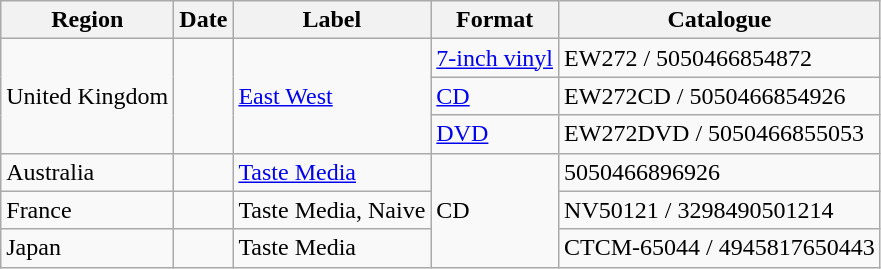<table class="wikitable">
<tr>
<th>Region</th>
<th>Date</th>
<th>Label</th>
<th>Format</th>
<th>Catalogue</th>
</tr>
<tr>
<td rowspan="3">United Kingdom</td>
<td rowspan="3"></td>
<td rowspan="3"><a href='#'>East West</a></td>
<td><a href='#'>7-inch vinyl</a></td>
<td>EW272 / 5050466854872</td>
</tr>
<tr>
<td><a href='#'>CD</a></td>
<td>EW272CD / 5050466854926</td>
</tr>
<tr>
<td><a href='#'>DVD</a></td>
<td>EW272DVD / 5050466855053</td>
</tr>
<tr>
<td rowspan="1">Australia</td>
<td rowspan="1"></td>
<td rowspan="1"><a href='#'>Taste Media</a></td>
<td rowspan="3">CD</td>
<td rowspan="1">5050466896926</td>
</tr>
<tr>
<td rowspan="1">France</td>
<td rowspan="1"></td>
<td rowspan="1">Taste Media, Naive</td>
<td rowspan="1">NV50121 / 3298490501214</td>
</tr>
<tr>
<td rowspan="1">Japan</td>
<td rowspan="1"></td>
<td rowspan="1">Taste Media</td>
<td rowspan="1">CTCM-65044 / 4945817650443</td>
</tr>
</table>
